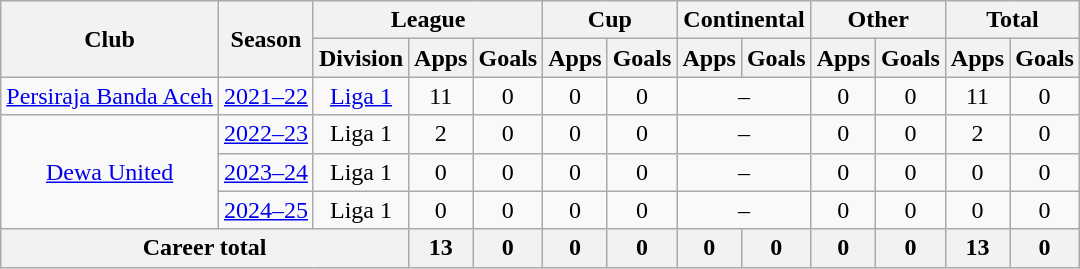<table class="wikitable" style="text-align: center">
<tr>
<th rowspan="2">Club</th>
<th rowspan="2">Season</th>
<th colspan="3">League</th>
<th colspan="2">Cup</th>
<th colspan="2">Continental</th>
<th colspan="2">Other</th>
<th colspan="2">Total</th>
</tr>
<tr>
<th>Division</th>
<th>Apps</th>
<th>Goals</th>
<th>Apps</th>
<th>Goals</th>
<th>Apps</th>
<th>Goals</th>
<th>Apps</th>
<th>Goals</th>
<th>Apps</th>
<th>Goals</th>
</tr>
<tr>
<td rowspan="1"><a href='#'>Persiraja Banda Aceh</a></td>
<td><a href='#'>2021–22</a></td>
<td rowspan="1" valign="center"><a href='#'>Liga 1</a></td>
<td>11</td>
<td>0</td>
<td>0</td>
<td>0</td>
<td colspan="2">–</td>
<td>0</td>
<td>0</td>
<td>11</td>
<td>0</td>
</tr>
<tr>
<td rowspan="3"><a href='#'>Dewa United</a></td>
<td><a href='#'>2022–23</a></td>
<td rowspan="1">Liga 1</td>
<td>2</td>
<td>0</td>
<td>0</td>
<td>0</td>
<td colspan="2">–</td>
<td>0</td>
<td>0</td>
<td>2</td>
<td>0</td>
</tr>
<tr>
<td><a href='#'>2023–24</a></td>
<td rowspan="1">Liga 1</td>
<td>0</td>
<td>0</td>
<td>0</td>
<td>0</td>
<td colspan="2">–</td>
<td>0</td>
<td>0</td>
<td>0</td>
<td>0</td>
</tr>
<tr>
<td><a href='#'>2024–25</a></td>
<td>Liga 1</td>
<td>0</td>
<td>0</td>
<td>0</td>
<td>0</td>
<td colspan="2">–</td>
<td>0</td>
<td>0</td>
<td>0</td>
<td>0</td>
</tr>
<tr>
<th colspan=3>Career total</th>
<th>13</th>
<th>0</th>
<th>0</th>
<th>0</th>
<th>0</th>
<th>0</th>
<th>0</th>
<th>0</th>
<th>13</th>
<th>0</th>
</tr>
</table>
